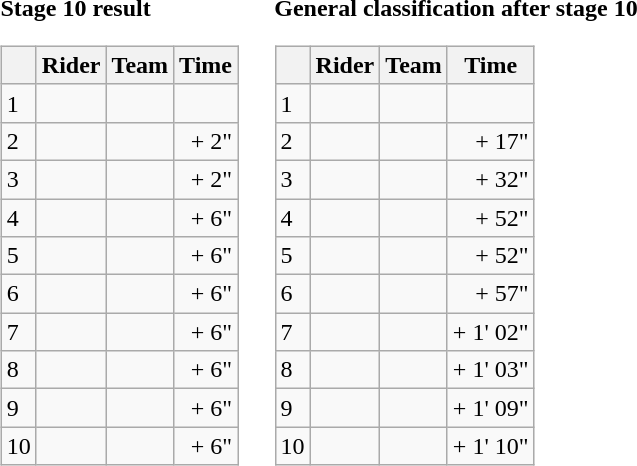<table>
<tr>
<td><strong>Stage 10 result</strong><br><table class="wikitable">
<tr>
<th></th>
<th>Rider</th>
<th>Team</th>
<th>Time</th>
</tr>
<tr>
<td>1</td>
<td></td>
<td></td>
<td align="right"></td>
</tr>
<tr>
<td>2</td>
<td></td>
<td></td>
<td align="right">+ 2"</td>
</tr>
<tr>
<td>3</td>
<td></td>
<td></td>
<td align="right">+ 2"</td>
</tr>
<tr>
<td>4</td>
<td></td>
<td></td>
<td align="right">+ 6"</td>
</tr>
<tr>
<td>5</td>
<td></td>
<td></td>
<td align="right">+ 6"</td>
</tr>
<tr>
<td>6</td>
<td> </td>
<td></td>
<td align="right">+ 6"</td>
</tr>
<tr>
<td>7</td>
<td></td>
<td></td>
<td align="right">+ 6"</td>
</tr>
<tr>
<td>8</td>
<td></td>
<td></td>
<td align="right">+ 6"</td>
</tr>
<tr>
<td>9</td>
<td></td>
<td></td>
<td align="right">+ 6"</td>
</tr>
<tr>
<td>10</td>
<td></td>
<td></td>
<td align="right">+ 6"</td>
</tr>
</table>
</td>
<td></td>
<td><strong>General classification after stage 10</strong><br><table class="wikitable">
<tr>
<th></th>
<th>Rider</th>
<th>Team</th>
<th>Time</th>
</tr>
<tr>
<td>1</td>
<td> </td>
<td></td>
<td align="right"></td>
</tr>
<tr>
<td>2</td>
<td></td>
<td></td>
<td align="right">+ 17"</td>
</tr>
<tr>
<td>3</td>
<td></td>
<td></td>
<td align="right">+ 32"</td>
</tr>
<tr>
<td>4</td>
<td></td>
<td></td>
<td align="right">+ 52"</td>
</tr>
<tr>
<td>5</td>
<td></td>
<td></td>
<td align="right">+ 52"</td>
</tr>
<tr>
<td>6</td>
<td></td>
<td></td>
<td align="right">+ 57"</td>
</tr>
<tr>
<td>7</td>
<td> </td>
<td></td>
<td align="right">+ 1' 02"</td>
</tr>
<tr>
<td>8</td>
<td></td>
<td></td>
<td align="right">+ 1' 03"</td>
</tr>
<tr>
<td>9</td>
<td></td>
<td></td>
<td align="right">+ 1' 09"</td>
</tr>
<tr>
<td>10</td>
<td></td>
<td></td>
<td align="right">+ 1' 10"</td>
</tr>
</table>
</td>
</tr>
</table>
